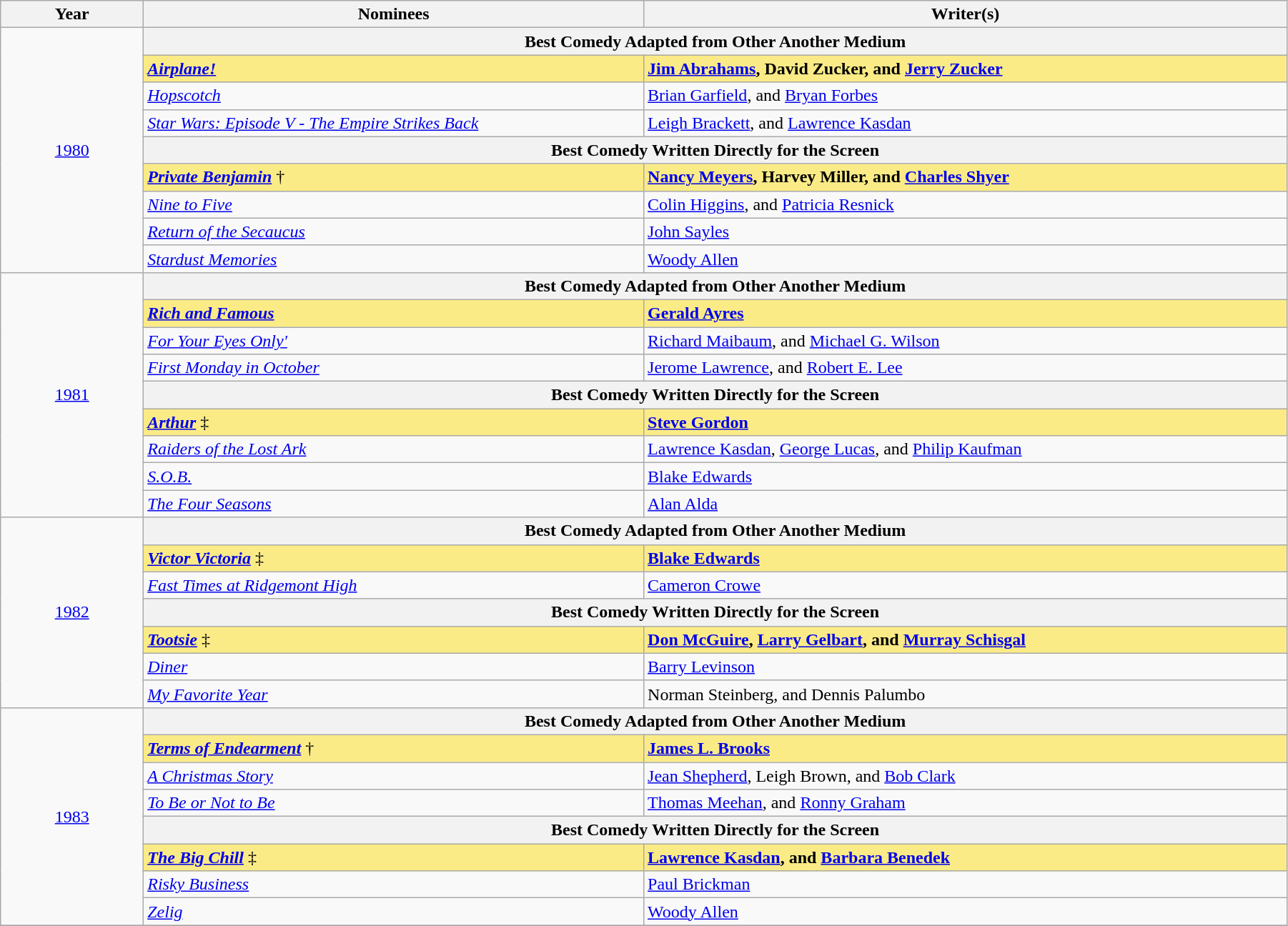<table class="wikitable" width="95%" cellpadding="5">
<tr>
<th width="10%">Year</th>
<th width="35%">Nominees</th>
<th width="45%">Writer(s)</th>
</tr>
<tr>
<td rowspan="9" style="text-align:center;"><a href='#'>1980</a><br></td>
<th colspan="2">Best Comedy Adapted from Other Another Medium</th>
</tr>
<tr>
<td style="background:#FAEB86"><strong><em><a href='#'>Airplane!</a></em></strong></td>
<td style="background:#FAEB86"><strong><a href='#'>Jim Abrahams</a>, David Zucker, and <a href='#'>Jerry Zucker</a></strong></td>
</tr>
<tr>
<td><em><a href='#'>Hopscotch</a></em></td>
<td><a href='#'>Brian Garfield</a>, and <a href='#'>Bryan Forbes</a></td>
</tr>
<tr>
<td><em><a href='#'>Star Wars: Episode V - The Empire Strikes Back</a></em></td>
<td><a href='#'>Leigh Brackett</a>, and <a href='#'>Lawrence Kasdan</a></td>
</tr>
<tr>
<th colspan="2">Best Comedy Written Directly for the Screen</th>
</tr>
<tr>
<td style="background:#FAEB86"><strong><em><a href='#'>Private Benjamin</a></em></strong> †</td>
<td style="background:#FAEB86"><strong><a href='#'>Nancy Meyers</a>, Harvey Miller, and <a href='#'>Charles Shyer</a></strong></td>
</tr>
<tr>
<td><em><a href='#'>Nine to Five</a></em></td>
<td><a href='#'>Colin Higgins</a>, and <a href='#'>Patricia Resnick</a></td>
</tr>
<tr>
<td><em><a href='#'>Return of the Secaucus</a></em></td>
<td><a href='#'>John Sayles</a></td>
</tr>
<tr>
<td><em><a href='#'>Stardust Memories</a></em></td>
<td><a href='#'>Woody Allen</a></td>
</tr>
<tr>
<td rowspan="9" style="text-align:center;"><a href='#'>1981</a><br></td>
<th colspan="2">Best Comedy Adapted from Other Another Medium</th>
</tr>
<tr>
<td style="background:#FAEB86"><strong><em><a href='#'>Rich and Famous</a></em></strong></td>
<td style="background:#FAEB86"><strong><a href='#'>Gerald Ayres</a></strong></td>
</tr>
<tr>
<td><em><a href='#'>For Your Eyes Only'</a></em></td>
<td><a href='#'>Richard Maibaum</a>, and <a href='#'>Michael G. Wilson</a></td>
</tr>
<tr>
<td><em><a href='#'>First Monday in October</a></em></td>
<td><a href='#'>Jerome Lawrence</a>, and <a href='#'>Robert E. Lee</a></td>
</tr>
<tr>
<th colspan="2">Best Comedy Written Directly for the Screen</th>
</tr>
<tr>
<td style="background:#FAEB86"><strong><em><a href='#'>Arthur</a></em></strong> ‡</td>
<td style="background:#FAEB86"><strong><a href='#'>Steve Gordon</a></strong></td>
</tr>
<tr>
<td><em><a href='#'>Raiders of the Lost Ark</a></em></td>
<td><a href='#'>Lawrence Kasdan</a>, <a href='#'>George Lucas</a>, and <a href='#'>Philip Kaufman</a></td>
</tr>
<tr>
<td><em><a href='#'>S.O.B.</a></em></td>
<td><a href='#'>Blake Edwards</a></td>
</tr>
<tr>
<td><em><a href='#'>The Four Seasons</a></em></td>
<td><a href='#'>Alan Alda</a></td>
</tr>
<tr>
<td rowspan="7" style="text-align:center;"><a href='#'>1982</a><br></td>
<th colspan="2">Best Comedy Adapted from Other Another Medium</th>
</tr>
<tr>
<td style="background:#FAEB86"><strong><em><a href='#'>Victor Victoria</a></em></strong> ‡</td>
<td style="background:#FAEB86"><strong><a href='#'>Blake Edwards</a></strong></td>
</tr>
<tr>
<td><em><a href='#'>Fast Times at Ridgemont High</a></em></td>
<td><a href='#'>Cameron Crowe</a></td>
</tr>
<tr>
<th colspan="2">Best Comedy Written Directly for the Screen</th>
</tr>
<tr>
<td style="background:#FAEB86"><strong><em><a href='#'>Tootsie</a></em></strong> ‡</td>
<td style="background:#FAEB86"><strong><a href='#'>Don McGuire</a>, <a href='#'>Larry Gelbart</a>, and <a href='#'>Murray Schisgal</a></strong></td>
</tr>
<tr>
<td><em><a href='#'>Diner</a></em></td>
<td><a href='#'>Barry Levinson</a></td>
</tr>
<tr>
<td><em><a href='#'>My Favorite Year</a></em></td>
<td>Norman Steinberg, and Dennis Palumbo</td>
</tr>
<tr>
<td rowspan="8" style="text-align:center;"><a href='#'>1983</a><br></td>
<th colspan="2">Best Comedy Adapted from Other Another Medium</th>
</tr>
<tr>
<td style="background:#FAEB86"><strong><em><a href='#'>Terms of Endearment</a></em></strong> †</td>
<td style="background:#FAEB86"><strong><a href='#'>James L. Brooks</a></strong></td>
</tr>
<tr>
<td><em><a href='#'>A Christmas Story</a></em></td>
<td><a href='#'>Jean Shepherd</a>, Leigh Brown, and <a href='#'>Bob Clark</a></td>
</tr>
<tr>
<td><em><a href='#'>To Be or Not to Be</a></em></td>
<td><a href='#'>Thomas Meehan</a>, and <a href='#'>Ronny Graham</a></td>
</tr>
<tr>
<th colspan="2">Best Comedy Written Directly for the Screen</th>
</tr>
<tr>
<td style="background:#FAEB86"><strong><em><a href='#'>The Big Chill</a></em></strong> ‡</td>
<td style="background:#FAEB86"><strong> <a href='#'>Lawrence Kasdan</a>, and <a href='#'>Barbara Benedek</a></strong></td>
</tr>
<tr>
<td><em><a href='#'>Risky Business</a></em></td>
<td><a href='#'>Paul Brickman</a></td>
</tr>
<tr>
<td><em><a href='#'>Zelig</a></em></td>
<td><a href='#'>Woody Allen</a></td>
</tr>
<tr>
</tr>
</table>
